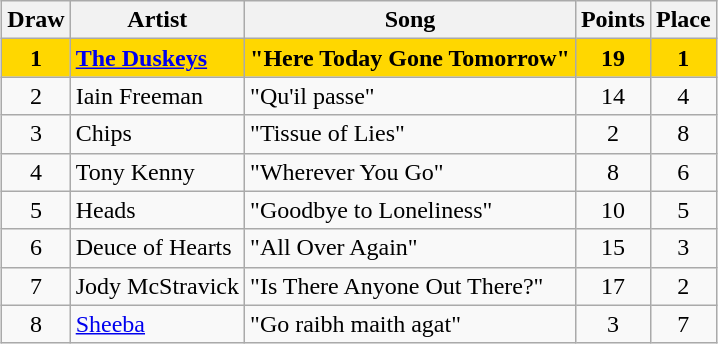<table class="sortable wikitable" style="margin: 1em auto 1em auto; text-align:center">
<tr>
<th>Draw</th>
<th>Artist</th>
<th>Song</th>
<th>Points</th>
<th>Place</th>
</tr>
<tr bgcolor="gold">
<td><strong>1</strong></td>
<td align="left"><strong><a href='#'>The Duskeys</a></strong></td>
<td align="left"><strong>"Here Today Gone Tomorrow"</strong></td>
<td><strong>19</strong></td>
<td><strong>1</strong></td>
</tr>
<tr>
<td>2</td>
<td align="left">Iain Freeman</td>
<td align="left">"Qu'il passe"</td>
<td>14</td>
<td>4</td>
</tr>
<tr>
<td>3</td>
<td align="left">Chips</td>
<td align="left">"Tissue of Lies"</td>
<td>2</td>
<td>8</td>
</tr>
<tr>
<td>4</td>
<td align="left">Tony Kenny</td>
<td align="left">"Wherever You Go"</td>
<td>8</td>
<td>6</td>
</tr>
<tr>
<td>5</td>
<td align="left">Heads</td>
<td align="left">"Goodbye to Loneliness"</td>
<td>10</td>
<td>5</td>
</tr>
<tr>
<td>6</td>
<td align="left">Deuce of Hearts</td>
<td align="left">"All Over Again"</td>
<td>15</td>
<td>3</td>
</tr>
<tr>
<td>7</td>
<td align="left">Jody McStravick</td>
<td align="left">"Is There Anyone Out There?"</td>
<td>17</td>
<td>2</td>
</tr>
<tr>
<td>8</td>
<td align="left"><a href='#'>Sheeba</a></td>
<td align="left">"Go raibh maith agat"</td>
<td>3</td>
<td>7</td>
</tr>
</table>
